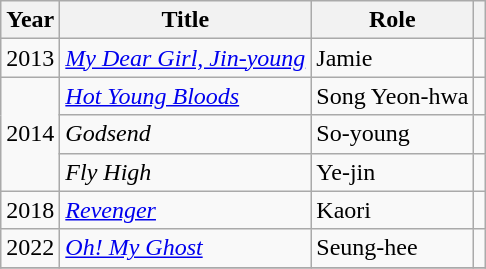<table class="wikitable">
<tr>
<th>Year</th>
<th>Title</th>
<th>Role</th>
<th></th>
</tr>
<tr>
<td>2013</td>
<td><em><a href='#'>My Dear Girl, Jin-young</a></em></td>
<td>Jamie</td>
<td></td>
</tr>
<tr>
<td rowspan=3>2014</td>
<td><em><a href='#'>Hot Young Bloods</a></em></td>
<td>Song Yeon-hwa</td>
<td></td>
</tr>
<tr>
<td><em>Godsend</em></td>
<td>So-young</td>
<td></td>
</tr>
<tr>
<td><em>Fly High</em></td>
<td>Ye-jin</td>
<td></td>
</tr>
<tr>
<td>2018</td>
<td><em><a href='#'>Revenger</a></em></td>
<td>Kaori</td>
<td></td>
</tr>
<tr>
<td>2022</td>
<td><em><a href='#'>Oh! My Ghost</a></em></td>
<td>Seung-hee</td>
<td></td>
</tr>
<tr>
</tr>
</table>
